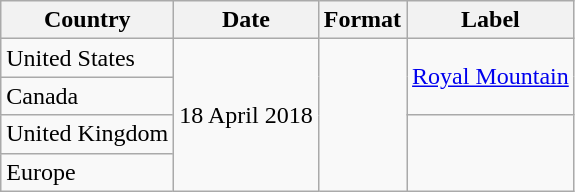<table class="wikitable">
<tr>
<th>Country</th>
<th>Date</th>
<th>Format</th>
<th>Label</th>
</tr>
<tr>
<td>United States</td>
<td rowspan="4">18 April 2018</td>
<td rowspan="4"></td>
<td rowspan="2"><a href='#'>Royal Mountain</a></td>
</tr>
<tr>
<td>Canada</td>
</tr>
<tr>
<td>United Kingdom</td>
<td rowspan="2"></td>
</tr>
<tr>
<td>Europe</td>
</tr>
</table>
